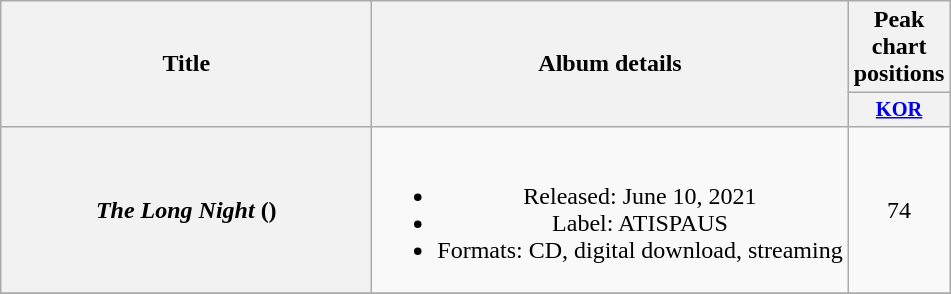<table class="wikitable plainrowheaders" style="text-align:center;">
<tr>
<th rowspan="2" scope="col" style="width:15em;">Title</th>
<th rowspan="2" scope="col">Album details</th>
<th colspan="1">Peak chart positions</th>
</tr>
<tr>
<th scope="col" style="width:2.75em;font-size:85%;"><a href='#'>KOR</a><br></th>
</tr>
<tr>
<th scope="row"><em>The Long Night</em> ()</th>
<td><br><ul><li>Released: June 10, 2021</li><li>Label: ATISPAUS</li><li>Formats: CD, digital download, streaming</li></ul></td>
<td>74</td>
</tr>
<tr>
</tr>
</table>
